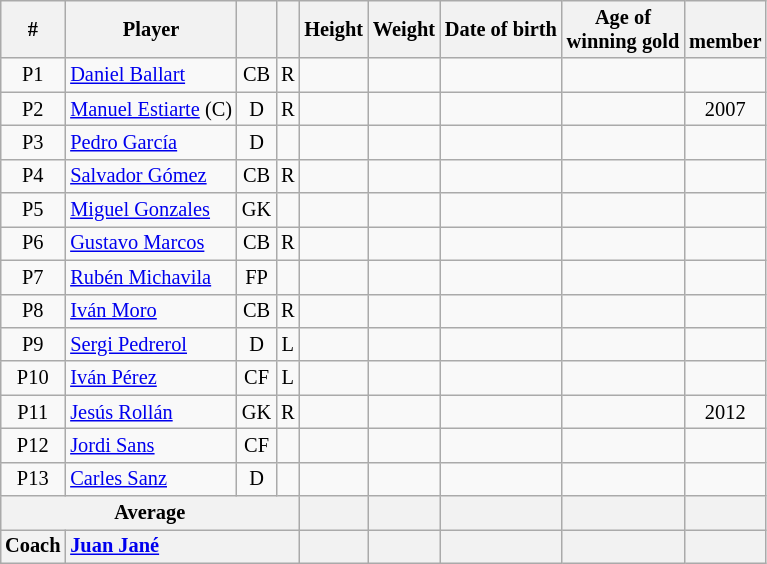<table class="wikitable sortable" style="text-align: center; font-size: 85%; margin-left: 1em;">
<tr>
<th>#</th>
<th>Player</th>
<th></th>
<th></th>
<th>Height</th>
<th>Weight</th>
<th>Date of birth</th>
<th>Age of<br>winning gold</th>
<th><br>member</th>
</tr>
<tr>
<td>P1</td>
<td style="text-align: left;" data-sort-value="Ballart, Daniel"><a href='#'>Daniel Ballart</a></td>
<td>CB</td>
<td>R</td>
<td style="text-align: left;"></td>
<td style="text-align: right;"></td>
<td style="text-align: right;"></td>
<td style="text-align: left;"></td>
<td></td>
</tr>
<tr>
<td>P2</td>
<td style="text-align: left;" data-sort-value="Estiarte, Manuel"><a href='#'>Manuel Estiarte</a> (C)</td>
<td>D</td>
<td>R</td>
<td style="text-align: left;"></td>
<td style="text-align: right;"></td>
<td style="text-align: right;"></td>
<td style="text-align: left;"></td>
<td>2007</td>
</tr>
<tr>
<td>P3</td>
<td style="text-align: left;" data-sort-value="García, Pedro"><a href='#'>Pedro García</a></td>
<td>D</td>
<td></td>
<td style="text-align: left;"></td>
<td style="text-align: right;"></td>
<td style="text-align: right;"></td>
<td style="text-align: left;"></td>
<td></td>
</tr>
<tr>
<td>P4</td>
<td style="text-align: left;" data-sort-value="Gómez, Salvador"><a href='#'>Salvador Gómez</a></td>
<td>CB</td>
<td>R</td>
<td style="text-align: left;"></td>
<td style="text-align: right;"></td>
<td style="text-align: right;"></td>
<td style="text-align: left;"></td>
<td></td>
</tr>
<tr>
<td>P5</td>
<td style="text-align: left;" data-sort-value="Gonzales, Miguel"><a href='#'>Miguel Gonzales</a></td>
<td>GK</td>
<td></td>
<td style="text-align: left;"></td>
<td style="text-align: right;"></td>
<td style="text-align: right;"></td>
<td style="text-align: left;"></td>
<td></td>
</tr>
<tr>
<td>P6</td>
<td style="text-align: left;" data-sort-value="Marcos, Gustavo"><a href='#'>Gustavo Marcos</a></td>
<td>CB</td>
<td>R</td>
<td style="text-align: left;"></td>
<td style="text-align: right;"></td>
<td style="text-align: right;"></td>
<td style="text-align: left;"></td>
<td></td>
</tr>
<tr>
<td>P7</td>
<td style="text-align: left;" data-sort-value="Michavila, Rubén"><a href='#'>Rubén Michavila</a></td>
<td>FP</td>
<td></td>
<td style="text-align: left;"></td>
<td style="text-align: right;"></td>
<td style="text-align: right;"></td>
<td style="text-align: left;"></td>
<td></td>
</tr>
<tr>
<td>P8</td>
<td style="text-align: left;" data-sort-value="Moro, Iván"><a href='#'>Iván Moro</a></td>
<td>CB</td>
<td>R</td>
<td style="text-align: left;"></td>
<td style="text-align: right;"></td>
<td style="text-align: right;"></td>
<td style="text-align: left;"></td>
<td></td>
</tr>
<tr>
<td>P9</td>
<td style="text-align: left;" data-sort-value="Pedrerol, Sergi"><a href='#'>Sergi Pedrerol</a></td>
<td>D</td>
<td>L</td>
<td style="text-align: left;"></td>
<td style="text-align: right;"></td>
<td style="text-align: right;"></td>
<td style="text-align: left;"></td>
<td></td>
</tr>
<tr>
<td>P10</td>
<td style="text-align: left;" data-sort-value="Pérez, Iván"><a href='#'>Iván Pérez</a></td>
<td>CF</td>
<td>L</td>
<td style="text-align: left;"></td>
<td style="text-align: right;"></td>
<td style="text-align: right;"></td>
<td style="text-align: left;"></td>
<td></td>
</tr>
<tr>
<td>P11</td>
<td style="text-align: left;" data-sort-value="Rollán, Jesús"><a href='#'>Jesús Rollán</a></td>
<td>GK</td>
<td>R</td>
<td style="text-align: left;"></td>
<td style="text-align: right;"></td>
<td style="text-align: right;"></td>
<td style="text-align: left;"></td>
<td>2012</td>
</tr>
<tr>
<td>P12</td>
<td style="text-align: left;" data-sort-value="Sans, Jordi"><a href='#'>Jordi Sans</a></td>
<td>CF</td>
<td></td>
<td style="text-align: left;"></td>
<td style="text-align: right;"></td>
<td style="text-align: right;"></td>
<td style="text-align: left;"></td>
<td></td>
</tr>
<tr>
<td>P13</td>
<td style="text-align: left;" data-sort-value="Sanz, Carles"><a href='#'>Carles Sanz</a></td>
<td>D</td>
<td></td>
<td style="text-align: left;"></td>
<td style="text-align: right;"></td>
<td style="text-align: right;"></td>
<td style="text-align: left;"></td>
<td></td>
</tr>
<tr>
<th colspan="4">Average</th>
<th style="text-align: left;"></th>
<th style="text-align: right;"></th>
<th style="text-align: right;"></th>
<th style="text-align: left;"></th>
<th></th>
</tr>
<tr>
<th>Coach</th>
<th colspan="3" style="text-align: left;"><a href='#'>Juan Jané</a></th>
<th></th>
<th></th>
<th style="text-align: right;"></th>
<th style="text-align: left;"></th>
<th></th>
</tr>
</table>
